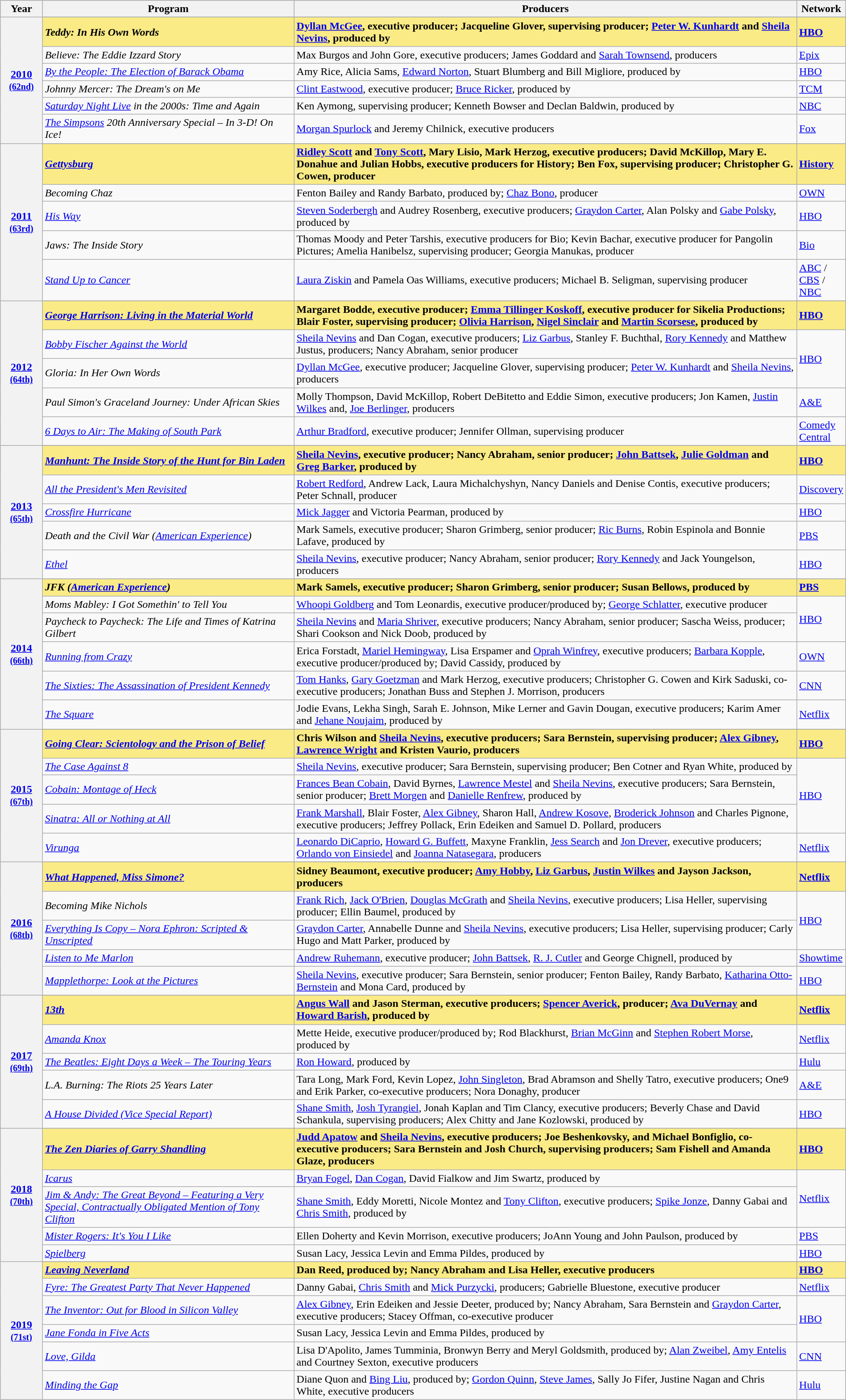<table class="wikitable" style="width:100%">
<tr bgcolor="#bebebe">
<th width="5%">Year</th>
<th width="30%">Program</th>
<th width="60%">Producers</th>
<th width="5%">Network</th>
</tr>
<tr>
<th rowspan="7" style="text-align:center"><a href='#'>2010</a><br><small><a href='#'>(62nd)</a></small><br></th>
</tr>
<tr style="background:#FAEB86">
<td><strong><em>Teddy: In His Own Words</em></strong></td>
<td><strong><a href='#'>Dyllan McGee</a>, executive producer; Jacqueline Glover, supervising producer; <a href='#'>Peter W. Kunhardt</a> and <a href='#'>Sheila Nevins</a>, produced by</strong></td>
<td><strong><a href='#'>HBO</a></strong></td>
</tr>
<tr>
<td><em>Believe: The Eddie Izzard Story</em></td>
<td>Max Burgos and John Gore, executive producers; James Goddard and <a href='#'>Sarah Townsend</a>, producers</td>
<td><a href='#'>Epix</a></td>
</tr>
<tr>
<td><em><a href='#'>By the People: The Election of Barack Obama</a></em></td>
<td>Amy Rice, Alicia Sams, <a href='#'>Edward Norton</a>, Stuart Blumberg and Bill Migliore, produced by</td>
<td><a href='#'>HBO</a></td>
</tr>
<tr>
<td><em>Johnny Mercer: The Dream's on Me</em></td>
<td><a href='#'>Clint Eastwood</a>, executive producer; <a href='#'>Bruce Ricker</a>, produced by</td>
<td><a href='#'>TCM</a></td>
</tr>
<tr>
<td><em><a href='#'>Saturday Night Live</a> in the 2000s: Time and Again</em></td>
<td>Ken Aymong, supervising producer; Kenneth Bowser and Declan Baldwin, produced by</td>
<td><a href='#'>NBC</a></td>
</tr>
<tr>
<td><em><a href='#'>The Simpsons</a> 20th Anniversary Special – In 3-D! On Ice!</em></td>
<td><a href='#'>Morgan Spurlock</a> and Jeremy Chilnick, executive producers</td>
<td><a href='#'>Fox</a></td>
</tr>
<tr>
<th rowspan="6" style="text-align:center"><a href='#'>2011</a><br><small><a href='#'>(63rd)</a></small><br></th>
</tr>
<tr style="background:#FAEB86">
<td><strong><em><a href='#'>Gettysburg</a></em></strong></td>
<td><strong><a href='#'>Ridley Scott</a> and <a href='#'>Tony Scott</a>, Mary Lisio, Mark Herzog, executive producers; David McKillop, Mary E. Donahue and Julian Hobbs, executive producers for History; Ben Fox, supervising producer; Christopher G. Cowen, producer</strong></td>
<td><strong><a href='#'>History</a></strong></td>
</tr>
<tr>
<td><em>Becoming Chaz</em></td>
<td>Fenton Bailey and Randy Barbato, produced by; <a href='#'>Chaz Bono</a>, producer</td>
<td><a href='#'>OWN</a></td>
</tr>
<tr>
<td><em><a href='#'>His Way</a></em></td>
<td><a href='#'>Steven Soderbergh</a> and Audrey Rosenberg, executive producers; <a href='#'>Graydon Carter</a>, Alan Polsky and <a href='#'>Gabe Polsky</a>, produced by</td>
<td><a href='#'>HBO</a></td>
</tr>
<tr>
<td><em>Jaws: The Inside Story</em></td>
<td>Thomas Moody and Peter Tarshis, executive producers for Bio; Kevin Bachar, executive producer for Pangolin Pictures; Amelia Hanibelsz, supervising producer; Georgia Manukas, producer</td>
<td><a href='#'>Bio</a></td>
</tr>
<tr>
<td><em><a href='#'>Stand Up to Cancer</a></em></td>
<td><a href='#'>Laura Ziskin</a> and Pamela Oas Williams, executive producers; Michael B. Seligman, supervising producer</td>
<td><a href='#'>ABC</a> / <a href='#'>CBS</a> / <a href='#'>NBC</a></td>
</tr>
<tr>
<th rowspan="6" style="text-align:center"><a href='#'>2012</a><br><small><a href='#'>(64th)</a></small><br></th>
</tr>
<tr style="background:#FAEB86">
<td><strong><em><a href='#'>George Harrison: Living in the Material World</a></em></strong></td>
<td><strong>Margaret Bodde, executive producer; <a href='#'>Emma Tillinger Koskoff</a>, executive producer for Sikelia Productions; Blair Foster, supervising producer; <a href='#'>Olivia Harrison</a>, <a href='#'>Nigel Sinclair</a> and <a href='#'>Martin Scorsese</a>, produced by</strong></td>
<td><strong><a href='#'>HBO</a></strong></td>
</tr>
<tr>
<td><em><a href='#'>Bobby Fischer Against the World</a></em></td>
<td><a href='#'>Sheila Nevins</a> and Dan Cogan, executive producers; <a href='#'>Liz Garbus</a>, Stanley F. Buchthal, <a href='#'>Rory Kennedy</a> and Matthew Justus, producers; Nancy Abraham, senior producer</td>
<td rowspan=2><a href='#'>HBO</a></td>
</tr>
<tr>
<td><em>Gloria: In Her Own Words</em></td>
<td><a href='#'>Dyllan McGee</a>, executive producer; Jacqueline Glover, supervising producer; <a href='#'>Peter W. Kunhardt</a> and <a href='#'>Sheila Nevins</a>, producers</td>
</tr>
<tr>
<td><em>Paul Simon's Graceland Journey: Under African Skies</em></td>
<td>Molly Thompson, David McKillop, Robert DeBitetto and Eddie Simon, executive producers; Jon Kamen, <a href='#'>Justin Wilkes</a> and, <a href='#'>Joe Berlinger</a>, producers</td>
<td><a href='#'>A&E</a></td>
</tr>
<tr>
<td><em><a href='#'>6 Days to Air: The Making of South Park</a></em></td>
<td><a href='#'>Arthur Bradford</a>, executive producer; Jennifer Ollman, supervising producer</td>
<td><a href='#'>Comedy Central</a></td>
</tr>
<tr>
<th rowspan="6" style="text-align:center"><a href='#'>2013</a><br><small><a href='#'>(65th)</a></small><br></th>
</tr>
<tr style="background:#FAEB86">
<td><strong><em><a href='#'>Manhunt: The Inside Story of the Hunt for Bin Laden</a></em></strong></td>
<td><strong><a href='#'>Sheila Nevins</a>, executive producer; Nancy Abraham, senior producer; <a href='#'>John Battsek</a>, <a href='#'>Julie Goldman</a> and <a href='#'>Greg Barker</a>, produced by</strong></td>
<td><strong><a href='#'>HBO</a></strong></td>
</tr>
<tr>
<td><em><a href='#'>All the President's Men Revisited</a></em></td>
<td><a href='#'>Robert Redford</a>, Andrew Lack, Laura Michalchyshyn, Nancy Daniels and Denise Contis, executive producers; Peter Schnall, producer</td>
<td><a href='#'>Discovery</a></td>
</tr>
<tr>
<td><em><a href='#'>Crossfire Hurricane</a></em></td>
<td><a href='#'>Mick Jagger</a> and Victoria Pearman, produced by</td>
<td><a href='#'>HBO</a></td>
</tr>
<tr>
<td><em>Death and the Civil War (<a href='#'>American Experience</a>)</em></td>
<td>Mark Samels, executive producer; Sharon Grimberg, senior producer; <a href='#'>Ric Burns</a>, Robin Espinola and Bonnie Lafave, produced by</td>
<td><a href='#'>PBS</a></td>
</tr>
<tr>
<td><em><a href='#'>Ethel</a></em></td>
<td><a href='#'>Sheila Nevins</a>, executive producer; Nancy Abraham, senior producer; <a href='#'>Rory Kennedy</a> and Jack Youngelson, producers</td>
<td><a href='#'>HBO</a></td>
</tr>
<tr>
<th rowspan="7" style="text-align:center"><a href='#'>2014</a><br><small><a href='#'>(66th)</a></small><br></th>
</tr>
<tr style="background:#FAEB86">
<td><strong><em>JFK (<a href='#'>American Experience</a>)</em></strong></td>
<td><strong>Mark Samels, executive producer; Sharon Grimberg, senior producer; Susan Bellows, produced by</strong></td>
<td><strong><a href='#'>PBS</a></strong></td>
</tr>
<tr>
<td><em>Moms Mabley: I Got Somethin' to Tell You</em></td>
<td><a href='#'>Whoopi Goldberg</a> and Tom Leonardis, executive producer/produced by; <a href='#'>George Schlatter</a>, executive producer</td>
<td rowspan=2><a href='#'>HBO</a></td>
</tr>
<tr>
<td><em>Paycheck to Paycheck: The Life and Times of Katrina Gilbert</em></td>
<td><a href='#'>Sheila Nevins</a> and <a href='#'>Maria Shriver</a>, executive producers; Nancy Abraham, senior producer; Sascha Weiss, producer; Shari Cookson and Nick Doob, produced by</td>
</tr>
<tr>
<td><em><a href='#'>Running from Crazy</a></em></td>
<td>Erica Forstadt, <a href='#'>Mariel Hemingway</a>, Lisa Erspamer and <a href='#'>Oprah Winfrey</a>, executive producers; <a href='#'>Barbara Kopple</a>, executive producer/produced by; David Cassidy, produced by</td>
<td><a href='#'>OWN</a></td>
</tr>
<tr>
<td><em><a href='#'>The Sixties: The Assassination of President Kennedy</a></em></td>
<td><a href='#'>Tom Hanks</a>, <a href='#'>Gary Goetzman</a> and Mark Herzog, executive producers; Christopher G. Cowen and Kirk Saduski, co-executive producers; Jonathan Buss and Stephen J. Morrison, producers</td>
<td><a href='#'>CNN</a></td>
</tr>
<tr>
<td><em><a href='#'>The Square</a></em></td>
<td>Jodie Evans, Lekha Singh, Sarah E. Johnson, Mike Lerner and Gavin Dougan, executive producers; Karim Amer and <a href='#'>Jehane Noujaim</a>, produced by</td>
<td><a href='#'>Netflix</a></td>
</tr>
<tr>
<th rowspan="6" style="text-align:center"><a href='#'>2015</a><br><small><a href='#'>(67th)</a></small><br></th>
</tr>
<tr style="background:#FAEB86">
<td><strong><em><a href='#'>Going Clear: Scientology and the Prison of Belief</a></em></strong></td>
<td><strong>Chris Wilson and <a href='#'>Sheila Nevins</a>, executive producers; Sara Bernstein, supervising producer; <a href='#'>Alex Gibney</a>, <a href='#'>Lawrence Wright</a> and Kristen Vaurio, producers</strong></td>
<td><strong><a href='#'>HBO</a></strong></td>
</tr>
<tr>
<td><em><a href='#'>The Case Against 8</a></em></td>
<td><a href='#'>Sheila Nevins</a>, executive producer; Sara Bernstein, supervising producer; Ben Cotner and Ryan White, produced by</td>
<td rowspan=3><a href='#'>HBO</a></td>
</tr>
<tr>
<td><em><a href='#'>Cobain: Montage of Heck</a></em></td>
<td><a href='#'>Frances Bean Cobain</a>, David Byrnes, <a href='#'>Lawrence Mestel</a> and <a href='#'>Sheila Nevins</a>, executive producers; Sara Bernstein, senior producer; <a href='#'>Brett Morgen</a> and <a href='#'>Danielle Renfrew</a>, produced by</td>
</tr>
<tr>
<td><em><a href='#'>Sinatra: All or Nothing at All</a></em></td>
<td><a href='#'>Frank Marshall</a>, Blair Foster, <a href='#'>Alex Gibney</a>, Sharon Hall, <a href='#'>Andrew Kosove</a>, <a href='#'>Broderick Johnson</a> and Charles Pignone, executive producers; Jeffrey Pollack, Erin Edeiken and Samuel D. Pollard, producers</td>
</tr>
<tr>
<td><em><a href='#'>Virunga</a></em></td>
<td><a href='#'>Leonardo DiCaprio</a>, <a href='#'>Howard G. Buffett</a>, Maxyne Franklin, <a href='#'>Jess Search</a> and <a href='#'>Jon Drever</a>, executive producers; <a href='#'>Orlando von Einsiedel</a> and <a href='#'>Joanna Natasegara</a>, producers</td>
<td><a href='#'>Netflix</a></td>
</tr>
<tr>
<th rowspan="6" style="text-align:center"><a href='#'>2016</a><br><small><a href='#'>(68th)</a></small><br></th>
</tr>
<tr style="background:#FAEB86">
<td><strong><em><a href='#'>What Happened, Miss Simone?</a></em></strong></td>
<td><strong>Sidney Beaumont, executive producer; <a href='#'>Amy Hobby</a>, <a href='#'>Liz Garbus</a>, <a href='#'>Justin Wilkes</a> and Jayson Jackson, producers</strong></td>
<td><strong><a href='#'>Netflix</a></strong></td>
</tr>
<tr>
<td><em>Becoming Mike Nichols</em></td>
<td><a href='#'>Frank Rich</a>, <a href='#'>Jack O'Brien</a>, <a href='#'>Douglas McGrath</a> and <a href='#'>Sheila Nevins</a>, executive producers; Lisa Heller, supervising producer; Ellin Baumel, produced by</td>
<td rowspan=2><a href='#'>HBO</a></td>
</tr>
<tr>
<td><em><a href='#'>Everything Is Copy – Nora Ephron: Scripted & Unscripted</a></em></td>
<td><a href='#'>Graydon Carter</a>, Annabelle Dunne and <a href='#'>Sheila Nevins</a>, executive producers; Lisa Heller, supervising producer; Carly Hugo and Matt Parker, produced by</td>
</tr>
<tr>
<td><em><a href='#'>Listen to Me Marlon</a></em></td>
<td><a href='#'>Andrew Ruhemann</a>, executive producer; <a href='#'>John Battsek</a>, <a href='#'>R. J. Cutler</a> and George Chignell, produced by</td>
<td><a href='#'>Showtime</a></td>
</tr>
<tr>
<td><em><a href='#'>Mapplethorpe: Look at the Pictures</a></em></td>
<td><a href='#'>Sheila Nevins</a>, executive producer; Sara Bernstein, senior producer; Fenton Bailey, Randy Barbato, <a href='#'>Katharina Otto-Bernstein</a> and Mona Card, produced by</td>
<td><a href='#'>HBO</a></td>
</tr>
<tr>
<th rowspan="6" style="text-align:center"><a href='#'>2017</a><br><small><a href='#'>(69th)</a></small><br></th>
</tr>
<tr style="background:#FAEB86">
<td><strong><em><a href='#'>13th</a></em></strong></td>
<td><strong><a href='#'>Angus Wall</a> and Jason Sterman, executive producers; <a href='#'>Spencer Averick</a>, producer; <a href='#'>Ava DuVernay</a> and <a href='#'>Howard Barish</a>, produced by</strong></td>
<td><strong><a href='#'>Netflix</a></strong></td>
</tr>
<tr>
<td><em><a href='#'>Amanda Knox</a></em></td>
<td>Mette Heide, executive producer/produced by; Rod Blackhurst, <a href='#'>Brian McGinn</a> and <a href='#'>Stephen Robert Morse</a>, produced by</td>
<td><a href='#'>Netflix</a></td>
</tr>
<tr>
<td><em><a href='#'>The Beatles: Eight Days a Week – The Touring Years</a></em></td>
<td><a href='#'>Ron Howard</a>, produced by</td>
<td><a href='#'>Hulu</a></td>
</tr>
<tr>
<td><em>L.A. Burning: The Riots 25 Years Later</em></td>
<td>Tara Long, Mark Ford, Kevin Lopez, <a href='#'>John Singleton</a>, Brad Abramson and Shelly Tatro, executive producers; One9 and Erik Parker, co-executive producers; Nora Donaghy, producer</td>
<td><a href='#'>A&E</a></td>
</tr>
<tr>
<td><em><a href='#'>A House Divided (Vice Special Report)</a></em></td>
<td><a href='#'>Shane Smith</a>, <a href='#'>Josh Tyrangiel</a>, Jonah Kaplan and Tim Clancy, executive producers; Beverly Chase and David Schankula, supervising producers; Alex Chitty and Jane Kozlowski, produced by</td>
<td><a href='#'>HBO</a></td>
</tr>
<tr>
<th rowspan="6" style="text-align:center"><a href='#'>2018</a><br><small><a href='#'>(70th)</a></small><br></th>
</tr>
<tr style="background:#FAEB86">
<td><strong><em><a href='#'>The Zen Diaries of Garry Shandling</a></em></strong></td>
<td><strong><a href='#'>Judd Apatow</a> and <a href='#'>Sheila Nevins</a>, executive producers; Joe Beshenkovsky, and Michael Bonfiglio, co-executive producers; Sara Bernstein and Josh Church, supervising producers; Sam Fishell and Amanda Glaze, producers</strong></td>
<td><strong><a href='#'>HBO</a></strong></td>
</tr>
<tr>
<td><em><a href='#'>Icarus</a></em></td>
<td><a href='#'>Bryan Fogel</a>, <a href='#'>Dan Cogan</a>, David Fialkow and Jim Swartz, produced by</td>
<td rowspan=2><a href='#'>Netflix</a></td>
</tr>
<tr>
<td><em><a href='#'>Jim & Andy: The Great Beyond – Featuring a Very Special, Contractually Obligated Mention of Tony Clifton</a></em></td>
<td><a href='#'>Shane Smith</a>, Eddy Moretti, Nicole Montez and <a href='#'>Tony Clifton</a>, executive producers; <a href='#'>Spike Jonze</a>, Danny Gabai and <a href='#'>Chris Smith</a>, produced by</td>
</tr>
<tr>
<td><em><a href='#'>Mister Rogers: It's You I Like</a></em></td>
<td>Ellen Doherty and Kevin Morrison, executive producers; JoAnn Young and John Paulson, produced by</td>
<td><a href='#'>PBS</a></td>
</tr>
<tr>
<td><em><a href='#'>Spielberg</a></em></td>
<td>Susan Lacy, Jessica Levin and Emma Pildes, produced by</td>
<td><a href='#'>HBO</a></td>
</tr>
<tr>
<th rowspan="7" style="text-align:center"><a href='#'>2019</a><br><small><a href='#'>(71st)</a></small><br></th>
</tr>
<tr style="background:#FAEB86">
<td><strong><em><a href='#'>Leaving Neverland</a></em></strong></td>
<td><strong>Dan Reed, produced by; Nancy Abraham and Lisa Heller, executive producers</strong></td>
<td><strong><a href='#'>HBO</a></strong></td>
</tr>
<tr>
<td><em><a href='#'>Fyre: The Greatest Party That Never Happened</a></em></td>
<td>Danny Gabai, <a href='#'>Chris Smith</a> and <a href='#'>Mick Purzycki</a>, producers; Gabrielle Bluestone, executive producer</td>
<td><a href='#'>Netflix</a></td>
</tr>
<tr>
<td><em><a href='#'>The Inventor: Out for Blood in Silicon Valley</a></em></td>
<td><a href='#'>Alex Gibney</a>, Erin Edeiken and Jessie Deeter, produced by; Nancy Abraham, Sara Bernstein and <a href='#'>Graydon Carter</a>, executive producers; Stacey Offman, co-executive producer</td>
<td rowspan=2><a href='#'>HBO</a></td>
</tr>
<tr>
<td><em><a href='#'>Jane Fonda in Five Acts</a></em></td>
<td>Susan Lacy, Jessica Levin and Emma Pildes, produced by</td>
</tr>
<tr>
<td><em><a href='#'>Love, Gilda</a></em></td>
<td>Lisa D'Apolito, James Tumminia, Bronwyn Berry and Meryl Goldsmith, produced by; <a href='#'>Alan Zweibel</a>, <a href='#'>Amy Entelis</a> and Courtney Sexton, executive producers</td>
<td><a href='#'>CNN</a></td>
</tr>
<tr>
<td><em><a href='#'>Minding the Gap</a></em></td>
<td>Diane Quon and <a href='#'>Bing Liu</a>, produced by; <a href='#'>Gordon Quinn</a>, <a href='#'>Steve James</a>, Sally Jo Fifer, Justine Nagan and Chris White, executive producers</td>
<td><a href='#'>Hulu</a></td>
</tr>
</table>
